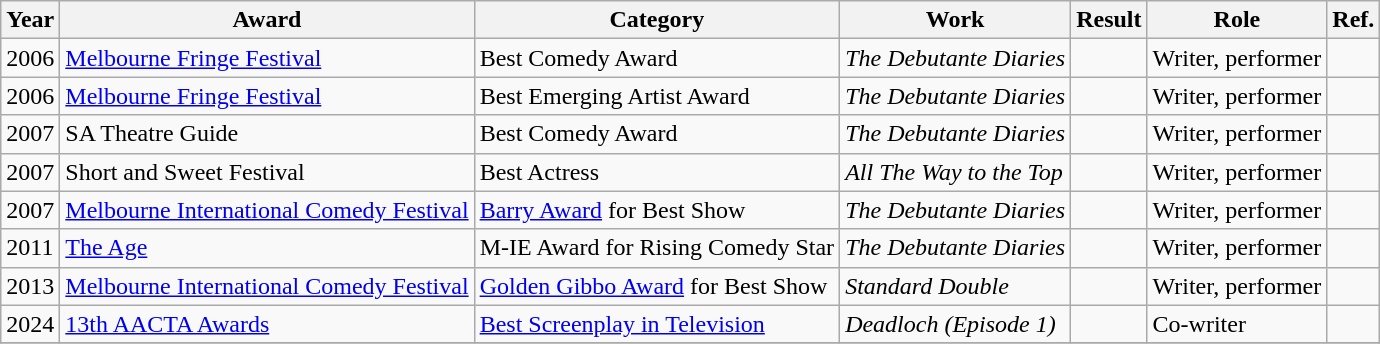<table class="wikitable">
<tr>
<th>Year</th>
<th>Award</th>
<th>Category</th>
<th>Work</th>
<th>Result</th>
<th>Role</th>
<th>Ref.</th>
</tr>
<tr>
<td>2006</td>
<td><a href='#'>Melbourne Fringe Festival</a></td>
<td>Best Comedy Award</td>
<td><em>The Debutante Diaries</em></td>
<td></td>
<td>Writer, performer</td>
<td></td>
</tr>
<tr>
<td>2006</td>
<td><a href='#'>Melbourne Fringe Festival</a></td>
<td>Best Emerging Artist Award</td>
<td><em>The Debutante Diaries</em></td>
<td></td>
<td>Writer, performer</td>
<td></td>
</tr>
<tr>
<td>2007</td>
<td>SA Theatre Guide</td>
<td>Best Comedy Award</td>
<td><em>The Debutante Diaries</em></td>
<td></td>
<td>Writer, performer</td>
<td></td>
</tr>
<tr>
<td>2007</td>
<td>Short and Sweet Festival</td>
<td>Best Actress</td>
<td><em>All The Way to the Top</em></td>
<td></td>
<td>Writer, performer</td>
<td></td>
</tr>
<tr>
<td>2007</td>
<td><a href='#'>Melbourne International Comedy Festival</a></td>
<td><a href='#'>Barry Award</a> for Best Show</td>
<td><em>The Debutante Diaries</em></td>
<td></td>
<td>Writer, performer</td>
<td></td>
</tr>
<tr>
<td>2011</td>
<td><a href='#'>The Age</a></td>
<td>M-IE Award for Rising Comedy Star</td>
<td><em>The Debutante Diaries</em></td>
<td></td>
<td>Writer, performer</td>
<td></td>
</tr>
<tr>
<td>2013</td>
<td><a href='#'>Melbourne International Comedy Festival</a></td>
<td><a href='#'>Golden Gibbo Award</a> for Best Show</td>
<td><em>Standard Double</em></td>
<td></td>
<td>Writer, performer</td>
<td></td>
</tr>
<tr>
<td>2024</td>
<td><a href='#'>13th AACTA Awards</a></td>
<td><a href='#'>Best Screenplay in Television</a></td>
<td><em>Deadloch (Episode 1)</em></td>
<td></td>
<td>Co-writer</td>
<td></td>
</tr>
<tr>
</tr>
</table>
